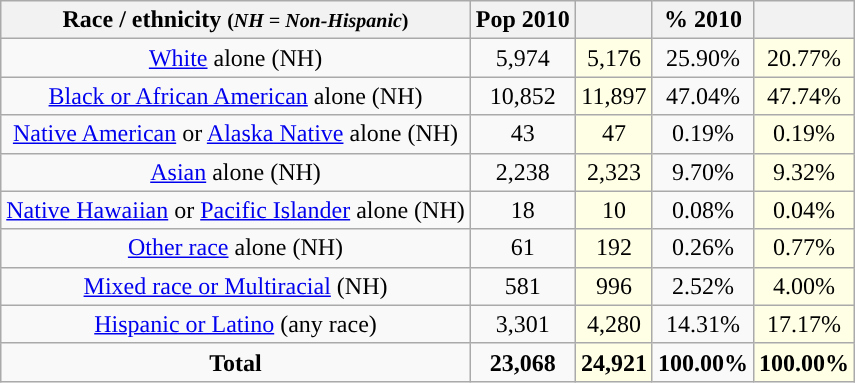<table class="wikitable" style="text-align:center;">
<tr>
<th>Race / ethnicity <small>(<em>NH = Non-Hispanic</em>)</small></th>
<th>Pop 2010</th>
<th></th>
<th>% 2010</th>
<th></th>
</tr>
<tr>
<td><a href='#'>White</a> alone (NH)</td>
<td>5,974</td>
<td style='background: #ffffe6;'>5,176</td>
<td>25.90%</td>
<td style='background: #ffffe6;'>20.77%</td>
</tr>
<tr>
<td><a href='#'>Black or African American</a> alone (NH)</td>
<td>10,852</td>
<td style='background: #ffffe6;'>11,897</td>
<td>47.04%</td>
<td style='background: #ffffe6;'>47.74%</td>
</tr>
<tr>
<td><a href='#'>Native American</a> or <a href='#'>Alaska Native</a> alone (NH)</td>
<td>43</td>
<td style='background: #ffffe6;'>47</td>
<td>0.19%</td>
<td style='background: #ffffe6;'>0.19%</td>
</tr>
<tr>
<td><a href='#'>Asian</a> alone (NH)</td>
<td>2,238</td>
<td style='background: #ffffe6;'>2,323</td>
<td>9.70%</td>
<td style='background: #ffffe6;'>9.32%</td>
</tr>
<tr>
<td><a href='#'>Native Hawaiian</a> or <a href='#'>Pacific Islander</a> alone (NH)</td>
<td>18</td>
<td style='background: #ffffe6;'>10</td>
<td>0.08%</td>
<td style='background: #ffffe6;'>0.04%</td>
</tr>
<tr>
<td><a href='#'>Other race</a> alone (NH)</td>
<td>61</td>
<td style='background: #ffffe6;'>192</td>
<td>0.26%</td>
<td style='background: #ffffe6;'>0.77%</td>
</tr>
<tr>
<td><a href='#'>Mixed race or Multiracial</a> (NH)</td>
<td>581</td>
<td style='background: #ffffe6;'>996</td>
<td>2.52%</td>
<td style='background: #ffffe6;'>4.00%</td>
</tr>
<tr>
<td><a href='#'>Hispanic or Latino</a> (any race)</td>
<td>3,301</td>
<td style='background: #ffffe6;'>4,280</td>
<td>14.31%</td>
<td style='background: #ffffe6;'>17.17%</td>
</tr>
<tr>
<td><strong>Total</strong></td>
<td><strong>23,068</strong></td>
<td style='background: #ffffe6;'><strong>24,921</strong></td>
<td><strong>100.00%</strong></td>
<td style='background: #ffffe6;'><strong>100.00%</strong></td>
</tr>
</table>
